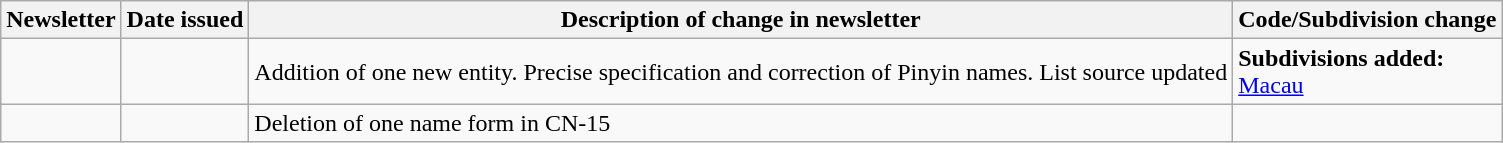<table class="wikitable">
<tr>
<th>Newsletter</th>
<th>Date issued</th>
<th>Description of change in newsletter</th>
<th>Code/Subdivision change</th>
</tr>
<tr>
<td id="I-2"></td>
<td></td>
<td>Addition of one new entity. Precise specification and correction of Pinyin names. List source updated</td>
<td style=white-space:nowrap><strong>Subdivisions added:</strong><br>  <a href='#'>Macau</a></td>
</tr>
<tr>
<td id="I-6"></td>
<td></td>
<td>Deletion of one name form in CN-15</td>
<td></td>
</tr>
</table>
